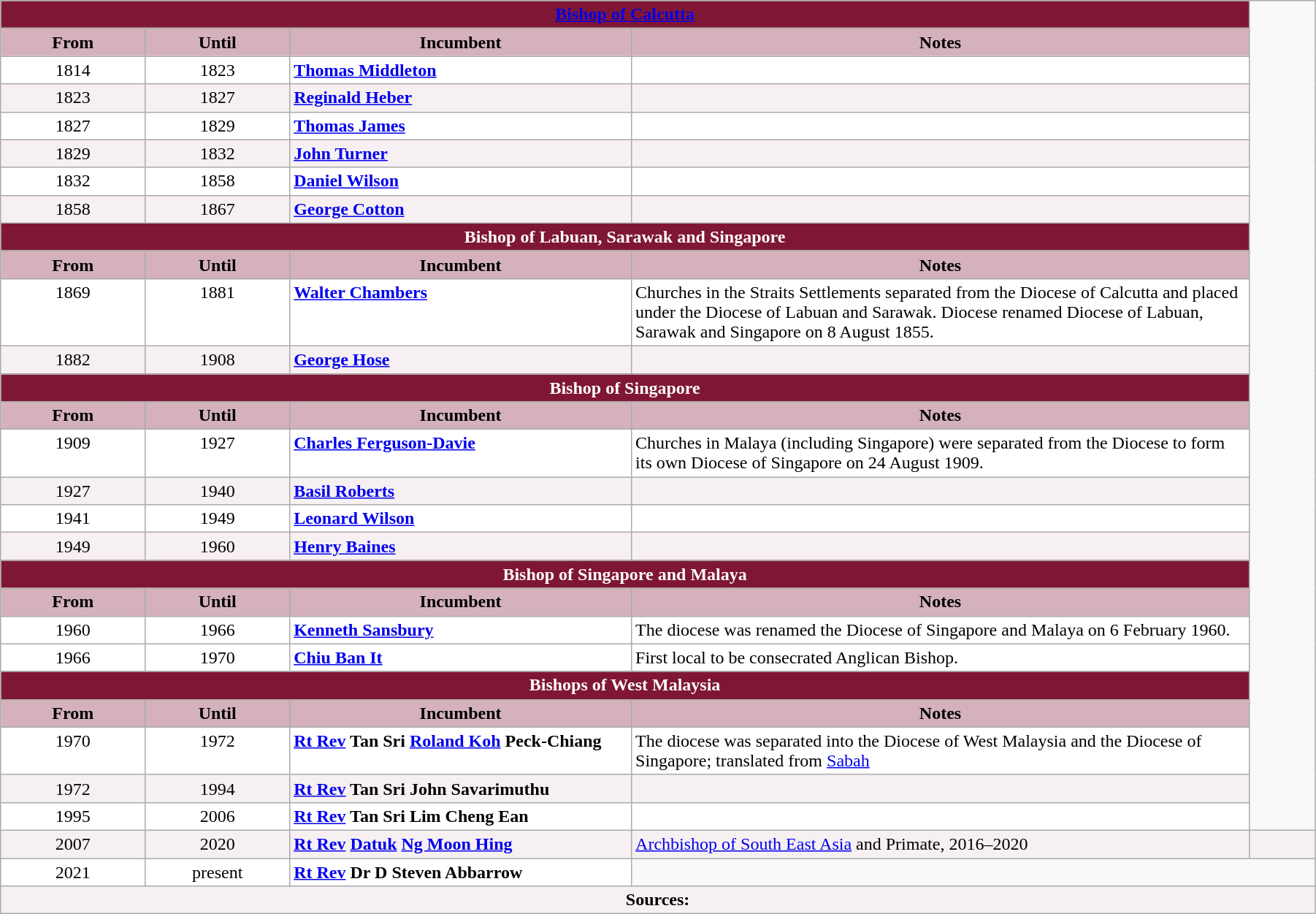<table class="wikitable" style="width: 95%;">
<tr>
<th colspan="4" style="background-color: #7F1734; color: white;"><a href='#'>Bishop of Calcutta</a></th>
</tr>
<tr>
<th style="background-color: #D4B1BB; width: 11%;">From</th>
<th style="background-color: #D4B1BB; width: 11%;">Until</th>
<th style="background-color: #D4B1BB; width: 26%;">Incumbent</th>
<th style="background-color: #D4B1BB; width: 47%;">Notes</th>
</tr>
<tr valign="top" style="background-color: white;">
<td style="text-align: center;">1814</td>
<td style="text-align: center;">1823</td>
<td><strong><a href='#'>Thomas Middleton</a></strong></td>
<td></td>
</tr>
<tr valign="top" style="background-color: #F7F0F2;">
<td style="text-align: center;">1823</td>
<td style="text-align: center;">1827</td>
<td><strong><a href='#'>Reginald Heber</a></strong></td>
<td></td>
</tr>
<tr valign="top" style="background-color: white;">
<td style="text-align: center;">1827</td>
<td style="text-align: center;">1829</td>
<td><strong><a href='#'>Thomas James</a></strong></td>
<td></td>
</tr>
<tr valign="top" style="background-color: #F7F0F2;">
<td style="text-align: center;">1829</td>
<td style="text-align: center;">1832</td>
<td><strong><a href='#'>John Turner</a></strong></td>
<td></td>
</tr>
<tr valign="top" style="background-color: white;">
<td style="text-align: center;">1832</td>
<td style="text-align: center;">1858</td>
<td><strong><a href='#'>Daniel Wilson</a></strong></td>
<td></td>
</tr>
<tr valign="top" style="background-color: #F7F0F2;">
<td style="text-align: center;">1858</td>
<td style="text-align: center;">1867</td>
<td><strong><a href='#'>George Cotton</a></strong></td>
<td></td>
</tr>
<tr>
<th colspan="4" style="background-color: #7F1734; color: white;">Bishop of Labuan, Sarawak and Singapore</th>
</tr>
<tr>
<th style="background-color: #D4B1BB;">From</th>
<th style="background-color: #D4B1BB;">Until</th>
<th style="background-color: #D4B1BB;">Incumbent</th>
<th style="background-color: #D4B1BB;">Notes</th>
</tr>
<tr valign="top" style="background-color: white;">
<td style="text-align: center;">1869</td>
<td style="text-align: center;">1881</td>
<td><strong><a href='#'>Walter Chambers</a></strong></td>
<td>Churches in the Straits Settlements separated from the Diocese of Calcutta and placed under the Diocese of Labuan and Sarawak. Diocese renamed Diocese of Labuan, Sarawak and Singapore on 8 August 1855.</td>
</tr>
<tr valign="top" style="background-color: #F7F0F2;">
<td style="text-align: center;">1882</td>
<td style="text-align: center;">1908</td>
<td><strong><a href='#'>George Hose</a></strong></td>
<td></td>
</tr>
<tr>
<th colspan="4" style="background-color: #7F1734; color: white;">Bishop of Singapore</th>
</tr>
<tr>
<th style="background-color: #D4B1BB;">From</th>
<th style="background-color: #D4B1BB;">Until</th>
<th style="background-color: #D4B1BB;">Incumbent</th>
<th style="background-color: #D4B1BB;">Notes</th>
</tr>
<tr valign="top" style="background-color: white;">
<td style="text-align: center;">1909</td>
<td style="text-align: center;">1927</td>
<td><strong><a href='#'>Charles Ferguson-Davie</a></strong></td>
<td>Churches in Malaya (including Singapore) were separated from the Diocese to form its own Diocese of Singapore on 24 August 1909.</td>
</tr>
<tr valign="top" style="background-color: #F7F0F2;">
<td style="text-align: center;">1927</td>
<td style="text-align: center;">1940</td>
<td><strong><a href='#'>Basil Roberts</a></strong></td>
<td></td>
</tr>
<tr valign="top" style="background-color: white;">
<td style="text-align: center;">1941</td>
<td style="text-align: center;">1949</td>
<td><strong><a href='#'>Leonard Wilson</a></strong></td>
<td></td>
</tr>
<tr valign="top" style="background-color: #F7F0F2;">
<td style="text-align: center;">1949</td>
<td style="text-align: center;">1960</td>
<td><strong><a href='#'>Henry Baines</a></strong></td>
<td></td>
</tr>
<tr>
<th colspan="4" style="background-color: #7F1734; color: white;">Bishop of Singapore and Malaya</th>
</tr>
<tr>
<th style="background-color: #D4B1BB;">From</th>
<th style="background-color: #D4B1BB;">Until</th>
<th style="background-color: #D4B1BB;">Incumbent</th>
<th style="background-color: #D4B1BB;">Notes</th>
</tr>
<tr valign="top" style="background-color: white;">
<td style="text-align: center;">1960</td>
<td style="text-align: center;">1966</td>
<td><strong><a href='#'>Kenneth Sansbury</a></strong></td>
<td>The diocese was renamed the Diocese of Singapore and Malaya on 6 February 1960.</td>
</tr>
<tr valign="top" style="background-color: white;">
<td style="text-align: center;">1966</td>
<td style="text-align: center;">1970</td>
<td><strong><a href='#'>Chiu Ban It</a></strong></td>
<td>First local to be consecrated Anglican Bishop.</td>
</tr>
<tr>
<th colspan="4" style="background-color: #7F1734; color: white;">Bishops of West Malaysia</th>
</tr>
<tr>
<th style="background-color: #D4B1BB;">From</th>
<th style="background-color: #D4B1BB;">Until</th>
<th style="background-color: #D4B1BB;">Incumbent</th>
<th style="background-color: #D4B1BB;">Notes</th>
</tr>
<tr valign="top" style="background-color: white;">
<td style="text-align: center;">1970</td>
<td style="text-align: center;">1972</td>
<td><strong><a href='#'>Rt Rev</a> Tan Sri <a href='#'>Roland Koh</a> Peck-Chiang</strong></td>
<td>The diocese was separated into the Diocese of West Malaysia and the Diocese of Singapore; translated from <a href='#'>Sabah</a></td>
</tr>
<tr valign="top" style="background-color: #F7F0F2;">
<td style="text-align: center;">1972</td>
<td style="text-align: center;">1994</td>
<td><strong><a href='#'>Rt Rev</a> Tan Sri John Savarimuthu</strong></td>
<td></td>
</tr>
<tr valign="top" style="background-color: white;">
<td style="text-align: center;">1995</td>
<td style="text-align: center;">2006</td>
<td><strong><a href='#'>Rt Rev</a> Tan Sri Lim Cheng Ean</strong></td>
<td></td>
</tr>
<tr valign="top" style="background-color: #F7F0F2;">
<td style="text-align: center;">2007</td>
<td style="text-align: center;">2020</td>
<td><strong><a href='#'>Rt Rev</a> <a href='#'>Datuk</a> <a href='#'>Ng Moon Hing</a></strong></td>
<td><a href='#'>Archbishop of South East Asia</a> and Primate, 2016–2020</td>
<td></td>
</tr>
<tr valign="top" style="background-color: white;">
<td style="text-align: center;">2021</td>
<td style="text-align: center;">present</td>
<td><strong><a href='#'>Rt Rev</a> Dr D Steven Abbarrow</strong></td>
</tr>
<tr valign="top" style="background-color: #F7F0F2;">
<td colspan="5" style="text-align: center;"><strong>Sources:</strong><br>
</td>
</tr>
</table>
